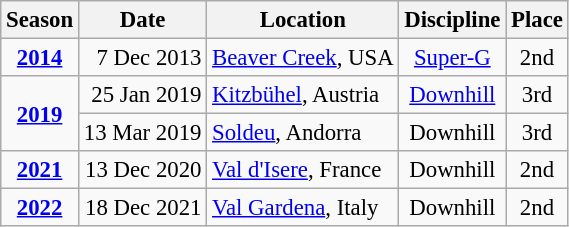<table class="wikitable" style="text-align:center; font-size:95%;">
<tr>
<th>Season</th>
<th>Date</th>
<th>Location</th>
<th>Discipline</th>
<th>Place</th>
</tr>
<tr>
<td><strong><a href='#'>2014</a></strong></td>
<td align=right>7 Dec 2013</td>
<td align=left> <a href='#'>Beaver Creek</a>, USA</td>
<td><a href='#'>Super-G</a></td>
<td>2nd</td>
</tr>
<tr>
<td rowspan="2"><strong><a href='#'>2019</a></strong></td>
<td align=right>25 Jan 2019</td>
<td align=left> <a href='#'>Kitzbühel</a>, Austria</td>
<td><a href='#'>Downhill</a></td>
<td>3rd</td>
</tr>
<tr>
<td align=right>13 Mar 2019</td>
<td align=left> <a href='#'>Soldeu</a>, Andorra</td>
<td>Downhill</td>
<td>3rd</td>
</tr>
<tr>
<td><strong><a href='#'>2021</a></strong></td>
<td align=right>13 Dec 2020</td>
<td align=left> <a href='#'>Val d'Isere</a>, France</td>
<td>Downhill</td>
<td>2nd</td>
</tr>
<tr>
<td><strong><a href='#'>2022</a></strong></td>
<td align=right>18 Dec 2021</td>
<td align=left> <a href='#'>Val Gardena</a>, Italy</td>
<td>Downhill</td>
<td>2nd</td>
</tr>
</table>
